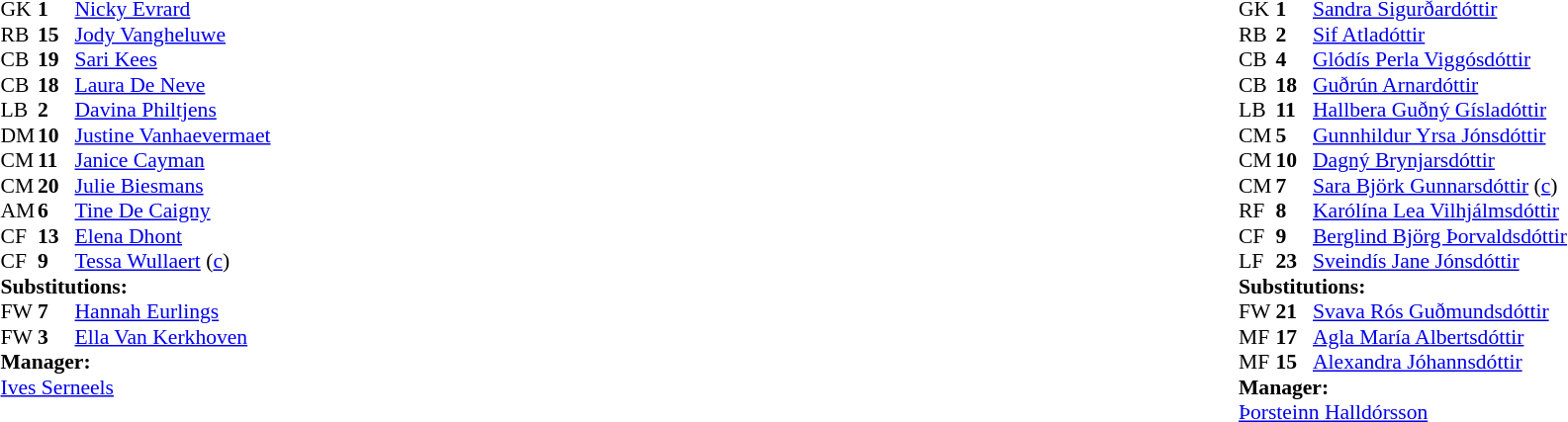<table width="100%">
<tr>
<td valign="top" width="40%"><br><table style="font-size:90%" cellspacing="0" cellpadding="0">
<tr>
<th width=25></th>
<th width=25></th>
</tr>
<tr>
<td>GK</td>
<td><strong>1</strong></td>
<td><a href='#'>Nicky Evrard</a></td>
</tr>
<tr>
<td>RB</td>
<td><strong>15</strong></td>
<td><a href='#'>Jody Vangheluwe</a></td>
</tr>
<tr>
<td>CB</td>
<td><strong>19</strong></td>
<td><a href='#'>Sari Kees</a></td>
</tr>
<tr>
<td>CB</td>
<td><strong>18</strong></td>
<td><a href='#'>Laura De Neve</a></td>
</tr>
<tr>
<td>LB</td>
<td><strong>2</strong></td>
<td><a href='#'>Davina Philtjens</a></td>
<td></td>
</tr>
<tr>
<td>DM</td>
<td><strong>10</strong></td>
<td><a href='#'>Justine Vanhaevermaet</a></td>
<td></td>
</tr>
<tr>
<td>CM</td>
<td><strong>11</strong></td>
<td><a href='#'>Janice Cayman</a></td>
</tr>
<tr>
<td>CM</td>
<td><strong>20</strong></td>
<td><a href='#'>Julie Biesmans</a></td>
</tr>
<tr>
<td>AM</td>
<td><strong>6</strong></td>
<td><a href='#'>Tine De Caigny</a></td>
</tr>
<tr>
<td>CF</td>
<td><strong>13</strong></td>
<td><a href='#'>Elena Dhont</a></td>
<td></td>
<td></td>
</tr>
<tr>
<td>CF</td>
<td><strong>9</strong></td>
<td><a href='#'>Tessa Wullaert</a> (<a href='#'>c</a>)</td>
<td></td>
<td></td>
</tr>
<tr>
<td colspan=3><strong>Substitutions:</strong></td>
</tr>
<tr>
<td>FW</td>
<td><strong>7</strong></td>
<td><a href='#'>Hannah Eurlings</a></td>
<td></td>
<td></td>
</tr>
<tr>
<td>FW</td>
<td><strong>3</strong></td>
<td><a href='#'>Ella Van Kerkhoven</a></td>
<td></td>
<td></td>
</tr>
<tr>
<td colspan=3><strong>Manager:</strong></td>
</tr>
<tr>
<td colspan=3><a href='#'>Ives Serneels</a></td>
</tr>
</table>
</td>
<td valign="top"></td>
<td valign="top" width="50%"><br><table style="font-size:90%; margin:auto" cellspacing="0" cellpadding="0">
<tr>
<th width=25></th>
<th width=25></th>
</tr>
<tr>
<td>GK</td>
<td><strong>1</strong></td>
<td><a href='#'>Sandra Sigurðardóttir</a></td>
</tr>
<tr>
<td>RB</td>
<td><strong>2</strong></td>
<td><a href='#'>Sif Atladóttir</a></td>
</tr>
<tr>
<td>CB</td>
<td><strong>4</strong></td>
<td><a href='#'>Glódís Perla Viggósdóttir</a></td>
</tr>
<tr>
<td>CB</td>
<td><strong>18</strong></td>
<td><a href='#'>Guðrún Arnardóttir</a></td>
</tr>
<tr>
<td>LB</td>
<td><strong>11</strong></td>
<td><a href='#'>Hallbera Guðný Gísladóttir</a></td>
</tr>
<tr>
<td>CM</td>
<td><strong>5</strong></td>
<td><a href='#'>Gunnhildur Yrsa Jónsdóttir</a></td>
</tr>
<tr>
<td>CM</td>
<td><strong>10</strong></td>
<td><a href='#'>Dagný Brynjarsdóttir</a></td>
</tr>
<tr>
<td>CM</td>
<td><strong>7</strong></td>
<td><a href='#'>Sara Björk Gunnarsdóttir</a> (<a href='#'>c</a>)</td>
<td></td>
<td></td>
</tr>
<tr>
<td>RF</td>
<td><strong>8</strong></td>
<td><a href='#'>Karólína Lea Vilhjálmsdóttir</a></td>
<td></td>
<td></td>
</tr>
<tr>
<td>CF</td>
<td><strong>9</strong></td>
<td><a href='#'>Berglind Björg Þorvaldsdóttir</a></td>
<td></td>
<td></td>
</tr>
<tr>
<td>LF</td>
<td><strong>23</strong></td>
<td><a href='#'>Sveindís Jane Jónsdóttir</a></td>
</tr>
<tr>
<td colspan=3><strong>Substitutions:</strong></td>
</tr>
<tr>
<td>FW</td>
<td><strong>21</strong></td>
<td><a href='#'>Svava Rós Guðmundsdóttir</a></td>
<td></td>
<td></td>
</tr>
<tr>
<td>MF</td>
<td><strong>17</strong></td>
<td><a href='#'>Agla María Albertsdóttir</a></td>
<td></td>
<td></td>
</tr>
<tr>
<td>MF</td>
<td><strong>15</strong></td>
<td><a href='#'>Alexandra Jóhannsdóttir</a></td>
<td></td>
<td></td>
</tr>
<tr>
<td colspan=3><strong>Manager:</strong></td>
</tr>
<tr>
<td colspan=3><a href='#'>Þorsteinn Halldórsson</a></td>
</tr>
</table>
</td>
</tr>
</table>
